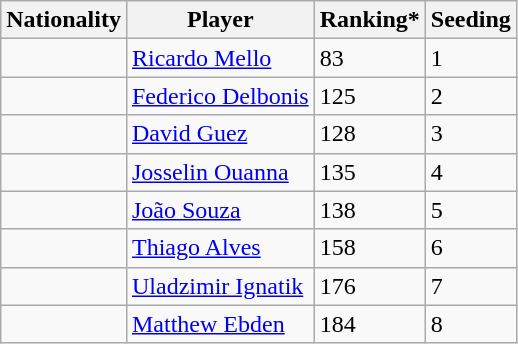<table class="wikitable" border="1">
<tr>
<th>Nationality</th>
<th>Player</th>
<th>Ranking*</th>
<th>Seeding</th>
</tr>
<tr>
<td></td>
<td><a href='#'>Ricardo Mello</a></td>
<td>83</td>
<td>1</td>
</tr>
<tr>
<td></td>
<td><a href='#'>Federico Delbonis</a></td>
<td>125</td>
<td>2</td>
</tr>
<tr>
<td></td>
<td><a href='#'>David Guez</a></td>
<td>128</td>
<td>3</td>
</tr>
<tr>
<td></td>
<td><a href='#'>Josselin Ouanna</a></td>
<td>135</td>
<td>4</td>
</tr>
<tr>
<td></td>
<td><a href='#'>João Souza</a></td>
<td>138</td>
<td>5</td>
</tr>
<tr>
<td></td>
<td><a href='#'>Thiago Alves</a></td>
<td>158</td>
<td>6</td>
</tr>
<tr>
<td></td>
<td><a href='#'>Uladzimir Ignatik</a></td>
<td>176</td>
<td>7</td>
</tr>
<tr>
<td></td>
<td><a href='#'>Matthew Ebden</a></td>
<td>184</td>
<td>8</td>
</tr>
</table>
